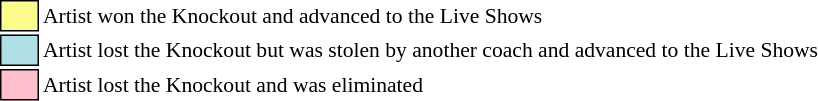<table class="toccolours" style="font-size: 90%; white-space: nowrap;">
<tr>
<td style="background:#fdfc8f; border:1px solid black;">      </td>
<td>Artist won the Knockout and advanced to the Live Shows</td>
</tr>
<tr>
<td style="background:#b0e0e6; border:1px solid black;">      </td>
<td>Artist lost the Knockout but was stolen by another coach and advanced to the Live Shows</td>
</tr>
<tr>
<td style="background:pink; border:1px solid black;">      </td>
<td>Artist lost the Knockout and was eliminated</td>
</tr>
</table>
